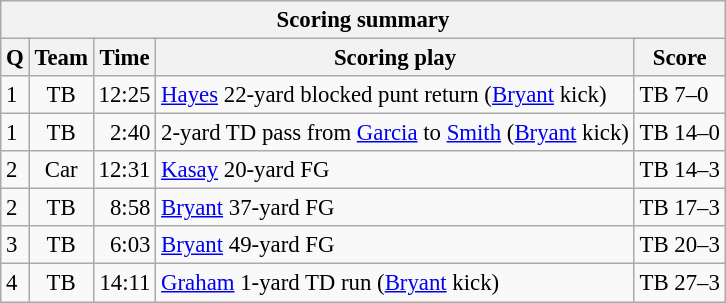<table class="wikitable" style="font-size: 95%">
<tr>
<th colspan=5>Scoring summary</th>
</tr>
<tr>
<th>Q</th>
<th>Team</th>
<th>Time</th>
<th>Scoring play</th>
<th>Score</th>
</tr>
<tr>
<td>1</td>
<td align=center>TB</td>
<td align=right>12:25</td>
<td><a href='#'>Hayes</a> 22-yard blocked punt return (<a href='#'>Bryant</a> kick)</td>
<td>TB 7–0</td>
</tr>
<tr>
<td>1</td>
<td align=center>TB</td>
<td align=right>2:40</td>
<td>2-yard TD pass from <a href='#'>Garcia</a> to <a href='#'>Smith</a> (<a href='#'>Bryant</a> kick)</td>
<td>TB 14–0</td>
</tr>
<tr>
<td>2</td>
<td align=center>Car</td>
<td align=right>12:31</td>
<td><a href='#'>Kasay</a> 20-yard FG</td>
<td>TB 14–3</td>
</tr>
<tr>
<td>2</td>
<td align=center>TB</td>
<td align=right>8:58</td>
<td><a href='#'>Bryant</a> 37-yard FG</td>
<td>TB 17–3</td>
</tr>
<tr>
<td>3</td>
<td align=center>TB</td>
<td align=right>6:03</td>
<td><a href='#'>Bryant</a> 49-yard FG</td>
<td>TB 20–3</td>
</tr>
<tr>
<td>4</td>
<td align=center>TB</td>
<td align=right>14:11</td>
<td><a href='#'>Graham</a> 1-yard TD run (<a href='#'>Bryant</a> kick)</td>
<td>TB 27–3</td>
</tr>
</table>
